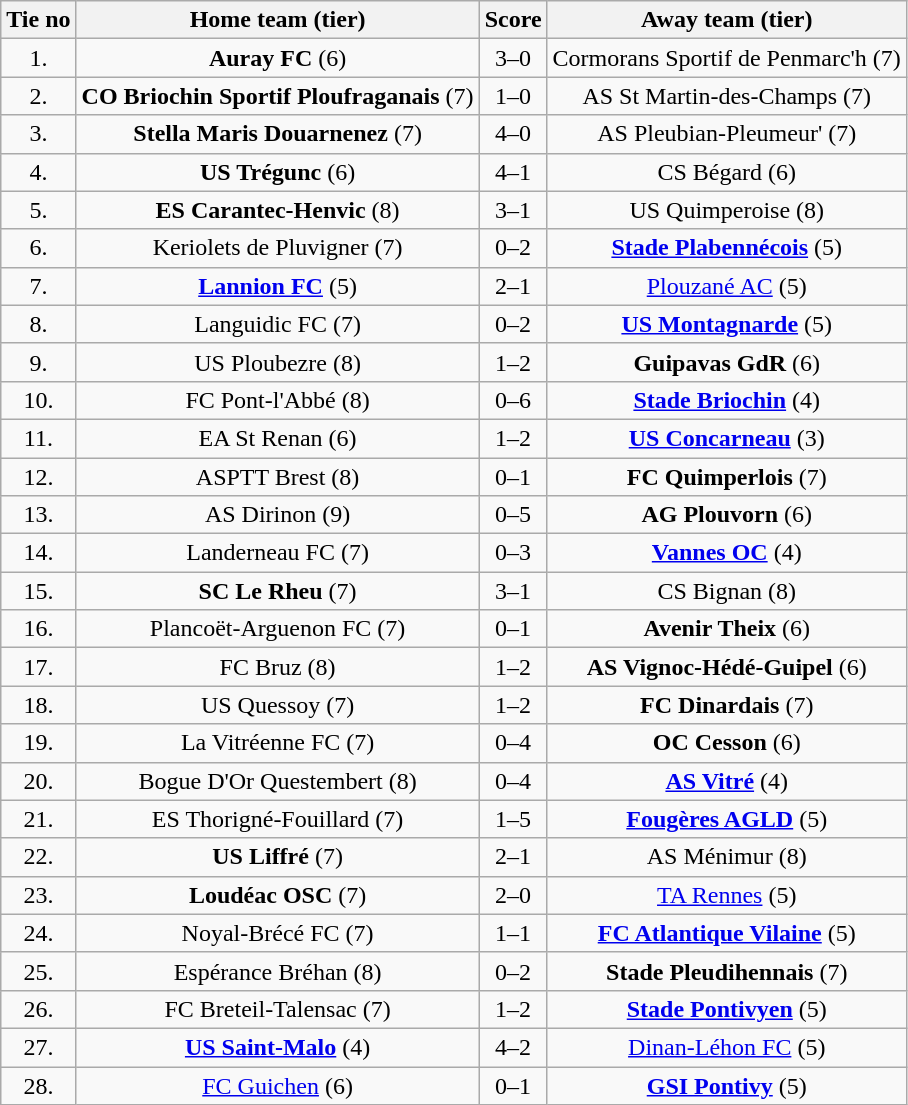<table class="wikitable" style="text-align: center">
<tr>
<th>Tie no</th>
<th>Home team (tier)</th>
<th>Score</th>
<th>Away team (tier)</th>
</tr>
<tr>
<td>1.</td>
<td><strong>Auray FC</strong> (6)</td>
<td>3–0</td>
<td>Cormorans Sportif de Penmarc'h (7)</td>
</tr>
<tr>
<td>2.</td>
<td><strong>CO Briochin Sportif Ploufraganais</strong> (7)</td>
<td>1–0</td>
<td>AS St Martin-des-Champs (7)</td>
</tr>
<tr>
<td>3.</td>
<td><strong>Stella Maris Douarnenez</strong> (7)</td>
<td>4–0</td>
<td>AS Pleubian-Pleumeur' (7)</td>
</tr>
<tr>
<td>4.</td>
<td><strong>US Trégunc</strong> (6)</td>
<td>4–1</td>
<td>CS Bégard (6)</td>
</tr>
<tr>
<td>5.</td>
<td><strong>ES Carantec-Henvic</strong> (8)</td>
<td>3–1</td>
<td>US Quimperoise (8)</td>
</tr>
<tr>
<td>6.</td>
<td>Keriolets de Pluvigner (7)</td>
<td>0–2</td>
<td><strong><a href='#'>Stade Plabennécois</a></strong> (5)</td>
</tr>
<tr>
<td>7.</td>
<td><strong><a href='#'>Lannion FC</a></strong> (5)</td>
<td>2–1</td>
<td><a href='#'>Plouzané AC</a> (5)</td>
</tr>
<tr>
<td>8.</td>
<td>Languidic FC (7)</td>
<td>0–2</td>
<td><strong><a href='#'>US Montagnarde</a></strong> (5)</td>
</tr>
<tr>
<td>9.</td>
<td>US Ploubezre (8)</td>
<td>1–2</td>
<td><strong>Guipavas GdR</strong> (6)</td>
</tr>
<tr>
<td>10.</td>
<td>FC Pont-l'Abbé (8)</td>
<td>0–6</td>
<td><strong><a href='#'>Stade Briochin</a></strong> (4)</td>
</tr>
<tr>
<td>11.</td>
<td>EA St Renan (6)</td>
<td>1–2 </td>
<td><strong><a href='#'>US Concarneau</a></strong> (3)</td>
</tr>
<tr>
<td>12.</td>
<td>ASPTT Brest (8)</td>
<td>0–1</td>
<td><strong>FC Quimperlois</strong> (7)</td>
</tr>
<tr>
<td>13.</td>
<td>AS Dirinon (9)</td>
<td>0–5</td>
<td><strong>AG Plouvorn</strong> (6)</td>
</tr>
<tr>
<td>14.</td>
<td>Landerneau FC (7)</td>
<td>0–3</td>
<td><strong><a href='#'>Vannes OC</a></strong> (4)</td>
</tr>
<tr>
<td>15.</td>
<td><strong>SC Le Rheu</strong> (7)</td>
<td>3–1</td>
<td>CS Bignan (8)</td>
</tr>
<tr>
<td>16.</td>
<td>Plancoët-Arguenon FC (7)</td>
<td>0–1</td>
<td><strong>Avenir Theix</strong> (6)</td>
</tr>
<tr>
<td>17.</td>
<td>FC Bruz (8)</td>
<td>1–2 </td>
<td><strong>AS Vignoc-Hédé-Guipel</strong> (6)</td>
</tr>
<tr>
<td>18.</td>
<td>US Quessoy (7)</td>
<td>1–2 </td>
<td><strong>FC Dinardais</strong> (7)</td>
</tr>
<tr>
<td>19.</td>
<td>La Vitréenne FC (7)</td>
<td>0–4</td>
<td><strong>OC Cesson</strong> (6)</td>
</tr>
<tr>
<td>20.</td>
<td>Bogue D'Or Questembert (8)</td>
<td>0–4</td>
<td><strong><a href='#'>AS Vitré</a></strong> (4)</td>
</tr>
<tr>
<td>21.</td>
<td>ES Thorigné-Fouillard (7)</td>
<td>1–5</td>
<td><strong><a href='#'>Fougères AGLD</a></strong> (5)</td>
</tr>
<tr>
<td>22.</td>
<td><strong>US Liffré</strong> (7)</td>
<td>2–1 </td>
<td>AS Ménimur (8)</td>
</tr>
<tr>
<td>23.</td>
<td><strong>Loudéac OSC</strong> (7)</td>
<td>2–0</td>
<td><a href='#'>TA Rennes</a> (5)</td>
</tr>
<tr>
<td>24.</td>
<td>Noyal-Brécé FC (7)</td>
<td>1–1 </td>
<td><strong><a href='#'>FC Atlantique Vilaine</a></strong> (5)</td>
</tr>
<tr>
<td>25.</td>
<td>Espérance Bréhan (8)</td>
<td>0–2 </td>
<td><strong>Stade Pleudihennais</strong> (7)</td>
</tr>
<tr>
<td>26.</td>
<td>FC Breteil-Talensac (7)</td>
<td>1–2</td>
<td><strong><a href='#'>Stade Pontivyen</a></strong> (5)</td>
</tr>
<tr>
<td>27.</td>
<td><strong><a href='#'>US Saint-Malo</a></strong> (4)</td>
<td>4–2 </td>
<td><a href='#'>Dinan-Léhon FC</a> (5)</td>
</tr>
<tr>
<td>28.</td>
<td><a href='#'>FC Guichen</a> (6)</td>
<td>0–1</td>
<td><strong><a href='#'>GSI Pontivy</a></strong> (5)</td>
</tr>
</table>
